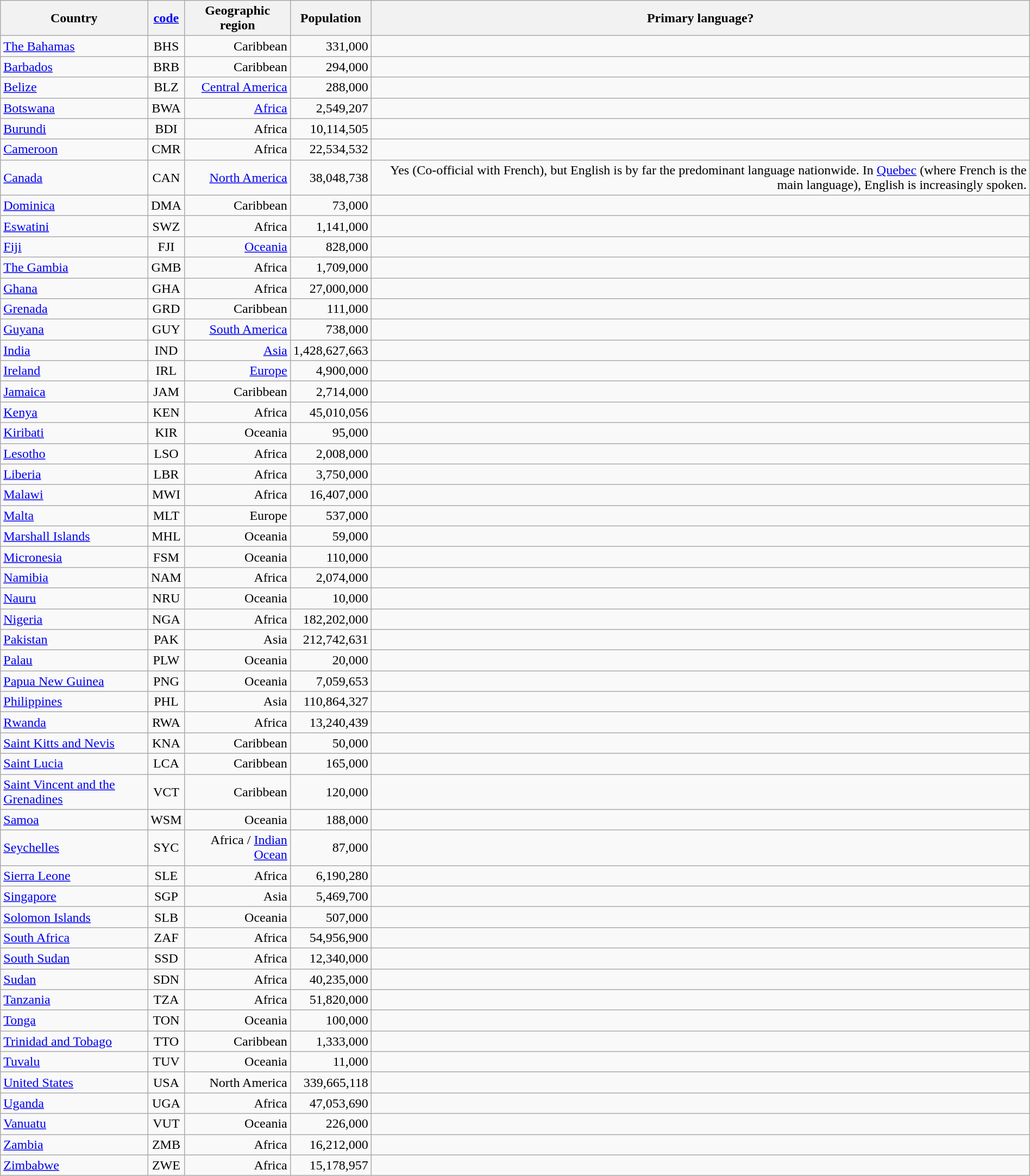<table class="wikitable sortable static-row-numbers" style="text-align:right;width:100%">
<tr>
<th>Country</th>
<th><a href='#'>code</a></th>
<th>Geographic region</th>
<th>Population</th>
<th>Primary language?</th>
</tr>
<tr>
<td style=text-align:left><a href='#'>The Bahamas</a></td>
<td style=text-align:center>BHS</td>
<td>Caribbean</td>
<td style="text-align:right;">331,000</td>
<td></td>
</tr>
<tr>
<td style=text-align:left><a href='#'>Barbados</a></td>
<td style=text-align:center>BRB</td>
<td>Caribbean</td>
<td style="text-align:right;">294,000</td>
<td></td>
</tr>
<tr>
<td style=text-align:left><a href='#'>Belize</a></td>
<td style=text-align:center>BLZ</td>
<td><a href='#'>Central America</a></td>
<td style="text-align:right;">288,000</td>
<td></td>
</tr>
<tr>
<td style=text-align:left><a href='#'>Botswana</a></td>
<td style=text-align:center>BWA</td>
<td><a href='#'>Africa</a></td>
<td style="text-align:right;">2,549,207</td>
<td></td>
</tr>
<tr>
<td style=text-align:left><a href='#'>Burundi</a></td>
<td style=text-align:center>BDI</td>
<td>Africa</td>
<td style="text-align:right;">10,114,505</td>
<td></td>
</tr>
<tr>
<td style=text-align:left><a href='#'>Cameroon</a></td>
<td style=text-align:center>CMR</td>
<td>Africa</td>
<td style="text-align:right;">22,534,532</td>
<td></td>
</tr>
<tr>
<td style=text-align:left><a href='#'>Canada</a></td>
<td style=text-align:center>CAN</td>
<td><a href='#'>North America</a></td>
<td style="text-align:right;">38,048,738</td>
<td {{Yes>Yes (Co-official with French), but English is by far the predominant language nationwide. In <a href='#'>Quebec</a> (where French is the main language), English is increasingly spoken.</td>
</tr>
<tr>
<td style=text-align:left><a href='#'>Dominica</a></td>
<td style=text-align:center>DMA</td>
<td>Caribbean</td>
<td style="text-align:right;">73,000</td>
<td></td>
</tr>
<tr>
<td style=text-align:left><a href='#'>Eswatini</a></td>
<td style=text-align:center>SWZ</td>
<td>Africa</td>
<td style="text-align:right;">1,141,000</td>
<td></td>
</tr>
<tr>
<td style=text-align:left><a href='#'>Fiji</a></td>
<td style=text-align:center>FJI</td>
<td><a href='#'>Oceania</a></td>
<td style="text-align:right;">828,000</td>
<td></td>
</tr>
<tr>
<td style=text-align:left><a href='#'>The Gambia</a></td>
<td style=text-align:center>GMB</td>
<td>Africa</td>
<td style="text-align:right;">1,709,000</td>
<td></td>
</tr>
<tr>
<td style=text-align:left><a href='#'>Ghana</a></td>
<td style=text-align:center>GHA</td>
<td>Africa</td>
<td style="text-align:right;">27,000,000</td>
<td></td>
</tr>
<tr>
<td style=text-align:left><a href='#'>Grenada</a></td>
<td style=text-align:center>GRD</td>
<td>Caribbean</td>
<td style="text-align:right;">111,000</td>
<td></td>
</tr>
<tr>
<td style=text-align:left><a href='#'>Guyana</a></td>
<td style=text-align:center>GUY</td>
<td><a href='#'>South America</a></td>
<td style="text-align:right;">738,000</td>
<td></td>
</tr>
<tr>
<td style=text-align:left><a href='#'>India</a></td>
<td style=text-align:center>IND</td>
<td><a href='#'>Asia</a></td>
<td style="text-align:right;">1,428,627,663</td>
<td></td>
</tr>
<tr>
<td style=text-align:left><a href='#'>Ireland</a></td>
<td style=text-align:center>IRL</td>
<td><a href='#'>Europe</a></td>
<td style="text-align:right;">4,900,000</td>
<td></td>
</tr>
<tr>
<td style=text-align:left><a href='#'>Jamaica</a></td>
<td style=text-align:center>JAM</td>
<td>Caribbean</td>
<td style="text-align:right;">2,714,000</td>
<td></td>
</tr>
<tr>
<td style=text-align:left><a href='#'>Kenya</a></td>
<td style=text-align:center>KEN</td>
<td>Africa</td>
<td style="text-align:right;">45,010,056</td>
<td></td>
</tr>
<tr>
<td style=text-align:left><a href='#'>Kiribati</a></td>
<td style=text-align:center>KIR</td>
<td>Oceania</td>
<td style="text-align:right;">95,000</td>
<td></td>
</tr>
<tr>
<td style=text-align:left><a href='#'>Lesotho</a></td>
<td style=text-align:center>LSO</td>
<td>Africa</td>
<td style="text-align:right;">2,008,000</td>
<td></td>
</tr>
<tr>
<td style=text-align:left><a href='#'>Liberia</a></td>
<td style=text-align:center>LBR</td>
<td>Africa</td>
<td style="text-align:right;">3,750,000</td>
<td></td>
</tr>
<tr>
<td style=text-align:left><a href='#'>Malawi</a></td>
<td style=text-align:center>MWI</td>
<td>Africa</td>
<td style="text-align:right;">16,407,000</td>
<td></td>
</tr>
<tr>
<td style=text-align:left><a href='#'>Malta</a></td>
<td style=text-align:center>MLT</td>
<td>Europe</td>
<td style="text-align:right;">537,000</td>
<td></td>
</tr>
<tr>
<td style=text-align:left><a href='#'>Marshall Islands</a></td>
<td style=text-align:center>MHL</td>
<td>Oceania</td>
<td style="text-align:right;">59,000</td>
<td></td>
</tr>
<tr>
<td style=text-align:left><a href='#'>Micronesia</a></td>
<td style=text-align:center>FSM</td>
<td>Oceania</td>
<td style="text-align:right;">110,000</td>
<td></td>
</tr>
<tr>
<td style=text-align:left><a href='#'>Namibia</a></td>
<td style=text-align:center>NAM</td>
<td>Africa</td>
<td style="text-align:right;">2,074,000</td>
<td></td>
</tr>
<tr>
<td style=text-align:left><a href='#'>Nauru</a></td>
<td style=text-align:center>NRU</td>
<td>Oceania</td>
<td style="text-align:right;">10,000</td>
<td></td>
</tr>
<tr>
<td style=text-align:left><a href='#'>Nigeria</a></td>
<td style=text-align:center>NGA</td>
<td>Africa</td>
<td style="text-align:right;">182,202,000</td>
<td></td>
</tr>
<tr>
<td style=text-align:left><a href='#'>Pakistan</a></td>
<td style=text-align:center>PAK</td>
<td>Asia</td>
<td style="text-align:right;">212,742,631</td>
<td></td>
</tr>
<tr>
<td style=text-align:left><a href='#'>Palau</a></td>
<td style=text-align:center>PLW</td>
<td>Oceania</td>
<td style="text-align:right;">20,000</td>
<td></td>
</tr>
<tr>
<td style=text-align:left><a href='#'>Papua New Guinea</a></td>
<td style=text-align:center>PNG</td>
<td>Oceania</td>
<td style="text-align:right;">7,059,653</td>
<td></td>
</tr>
<tr>
<td style=text-align:left><a href='#'>Philippines</a></td>
<td style=text-align:center>PHL</td>
<td>Asia</td>
<td style="text-align:right;">110,864,327</td>
<td></td>
</tr>
<tr>
<td style=text-align:left><a href='#'>Rwanda</a></td>
<td style=text-align:center>RWA</td>
<td>Africa</td>
<td style="text-align:right;">13,240,439</td>
<td></td>
</tr>
<tr>
<td style=text-align:left><a href='#'>Saint Kitts and Nevis</a></td>
<td style=text-align:center>KNA</td>
<td>Caribbean</td>
<td style="text-align:right;">50,000</td>
<td></td>
</tr>
<tr>
<td style=text-align:left><a href='#'>Saint Lucia</a></td>
<td style=text-align:center>LCA</td>
<td>Caribbean</td>
<td style="text-align:right;">165,000</td>
<td></td>
</tr>
<tr>
<td style=text-align:left><a href='#'>Saint Vincent and the Grenadines</a></td>
<td style=text-align:center>VCT</td>
<td>Caribbean</td>
<td style="text-align:right;">120,000</td>
<td></td>
</tr>
<tr>
<td style=text-align:left><a href='#'>Samoa</a></td>
<td style=text-align:center>WSM</td>
<td>Oceania</td>
<td style="text-align:right;">188,000</td>
<td></td>
</tr>
<tr>
<td style=text-align:left><a href='#'>Seychelles</a></td>
<td style=text-align:center>SYC</td>
<td>Africa / <a href='#'>Indian Ocean</a></td>
<td style="text-align:right;">87,000</td>
<td></td>
</tr>
<tr>
<td style=text-align:left><a href='#'>Sierra Leone</a></td>
<td style=text-align:center>SLE</td>
<td>Africa</td>
<td style="text-align:right;">6,190,280</td>
<td></td>
</tr>
<tr>
<td style=text-align:left><a href='#'>Singapore</a></td>
<td style=text-align:center>SGP</td>
<td>Asia</td>
<td style="text-align:right;">5,469,700</td>
<td></td>
</tr>
<tr>
<td style=text-align:left><a href='#'>Solomon Islands</a></td>
<td style=text-align:center>SLB</td>
<td>Oceania</td>
<td style="text-align:right;">507,000</td>
<td></td>
</tr>
<tr>
<td style=text-align:left><a href='#'>South Africa</a></td>
<td style=text-align:center>ZAF</td>
<td>Africa</td>
<td style="text-align:right;">54,956,900</td>
<td></td>
</tr>
<tr>
<td style=text-align:left><a href='#'>South Sudan</a></td>
<td style=text-align:center>SSD</td>
<td>Africa</td>
<td style="text-align:right;">12,340,000</td>
<td></td>
</tr>
<tr>
<td style=text-align:left><a href='#'>Sudan</a></td>
<td style=text-align:center>SDN</td>
<td>Africa</td>
<td style="text-align:right;">40,235,000</td>
<td></td>
</tr>
<tr>
<td style=text-align:left><a href='#'>Tanzania</a></td>
<td style=text-align:center>TZA</td>
<td>Africa</td>
<td style="text-align:right;">51,820,000</td>
<td></td>
</tr>
<tr>
<td style=text-align:left><a href='#'>Tonga</a></td>
<td style=text-align:center>TON</td>
<td>Oceania</td>
<td style="text-align:right;">100,000</td>
<td></td>
</tr>
<tr>
<td style=text-align:left><a href='#'>Trinidad and Tobago</a></td>
<td style=text-align:center>TTO</td>
<td>Caribbean</td>
<td style="text-align:right;">1,333,000</td>
<td></td>
</tr>
<tr>
<td style=text-align:left><a href='#'>Tuvalu</a></td>
<td style=text-align:center>TUV</td>
<td>Oceania</td>
<td style="text-align:right;">11,000</td>
<td></td>
</tr>
<tr>
<td style="text-align:left"><a href='#'>United States</a></td>
<td style="text-align:center">USA</td>
<td>North America</td>
<td style="text-align:right;">339,665,118</td>
<td></td>
</tr>
<tr>
<td style=text-align:left><a href='#'>Uganda</a></td>
<td style=text-align:center>UGA</td>
<td>Africa</td>
<td style="text-align:right;">47,053,690</td>
<td></td>
</tr>
<tr>
<td style=text-align:left><a href='#'>Vanuatu</a></td>
<td style=text-align:center>VUT</td>
<td>Oceania</td>
<td style="text-align:right;">226,000</td>
<td></td>
</tr>
<tr>
<td style=text-align:left><a href='#'>Zambia</a></td>
<td style=text-align:center>ZMB</td>
<td>Africa</td>
<td style="text-align:right;">16,212,000</td>
<td></td>
</tr>
<tr>
<td style=text-align:left><a href='#'>Zimbabwe</a></td>
<td style=text-align:center>ZWE</td>
<td>Africa</td>
<td style="text-align:right;">15,178,957</td>
<td></td>
</tr>
</table>
